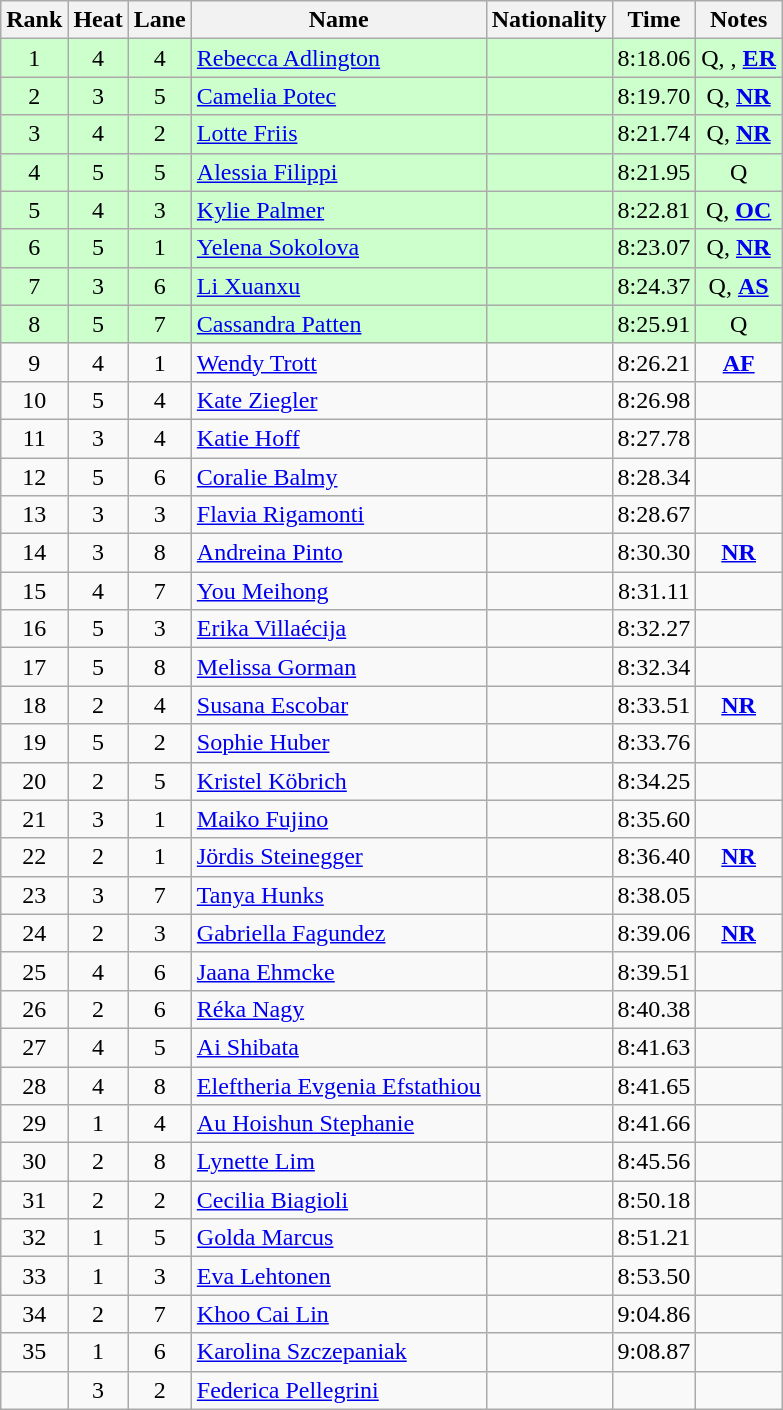<table class="wikitable sortable" style="text-align:center">
<tr>
<th>Rank</th>
<th>Heat</th>
<th>Lane</th>
<th>Name</th>
<th>Nationality</th>
<th>Time</th>
<th>Notes</th>
</tr>
<tr bgcolor=ccffcc>
<td>1</td>
<td>4</td>
<td>4</td>
<td align=left><a href='#'>Rebecca Adlington</a></td>
<td align=left></td>
<td>8:18.06</td>
<td>Q, , <strong><a href='#'>ER</a></strong></td>
</tr>
<tr bgcolor=ccffcc>
<td>2</td>
<td>3</td>
<td>5</td>
<td align=left><a href='#'>Camelia Potec</a></td>
<td align=left></td>
<td>8:19.70</td>
<td>Q, <strong><a href='#'>NR</a></strong></td>
</tr>
<tr bgcolor=ccffcc>
<td>3</td>
<td>4</td>
<td>2</td>
<td align=left><a href='#'>Lotte Friis</a></td>
<td align=left></td>
<td>8:21.74</td>
<td>Q, <strong><a href='#'>NR</a></strong></td>
</tr>
<tr bgcolor=ccffcc>
<td>4</td>
<td>5</td>
<td>5</td>
<td align=left><a href='#'>Alessia Filippi</a></td>
<td align=left></td>
<td>8:21.95</td>
<td>Q</td>
</tr>
<tr bgcolor=ccffcc>
<td>5</td>
<td>4</td>
<td>3</td>
<td align=left><a href='#'>Kylie Palmer</a></td>
<td align=left></td>
<td>8:22.81</td>
<td>Q, <strong><a href='#'>OC</a></strong></td>
</tr>
<tr bgcolor=ccffcc>
<td>6</td>
<td>5</td>
<td>1</td>
<td align=left><a href='#'>Yelena Sokolova</a></td>
<td align=left></td>
<td>8:23.07</td>
<td>Q, <strong><a href='#'>NR</a></strong></td>
</tr>
<tr bgcolor=ccffcc>
<td>7</td>
<td>3</td>
<td>6</td>
<td align=left><a href='#'>Li Xuanxu</a></td>
<td align=left></td>
<td>8:24.37</td>
<td>Q, <strong><a href='#'>AS</a></strong></td>
</tr>
<tr bgcolor=ccffcc>
<td>8</td>
<td>5</td>
<td>7</td>
<td align=left><a href='#'>Cassandra Patten</a></td>
<td align=left></td>
<td>8:25.91</td>
<td>Q</td>
</tr>
<tr>
<td>9</td>
<td>4</td>
<td>1</td>
<td align=left><a href='#'>Wendy Trott</a></td>
<td align=left></td>
<td>8:26.21</td>
<td><strong><a href='#'>AF</a></strong></td>
</tr>
<tr>
<td>10</td>
<td>5</td>
<td>4</td>
<td align=left><a href='#'>Kate Ziegler</a></td>
<td align=left></td>
<td>8:26.98</td>
<td></td>
</tr>
<tr>
<td>11</td>
<td>3</td>
<td>4</td>
<td align=left><a href='#'>Katie Hoff</a></td>
<td align=left></td>
<td>8:27.78</td>
<td></td>
</tr>
<tr>
<td>12</td>
<td>5</td>
<td>6</td>
<td align=left><a href='#'>Coralie Balmy</a></td>
<td align=left></td>
<td>8:28.34</td>
<td></td>
</tr>
<tr>
<td>13</td>
<td>3</td>
<td>3</td>
<td align=left><a href='#'>Flavia Rigamonti</a></td>
<td align=left></td>
<td>8:28.67</td>
<td></td>
</tr>
<tr>
<td>14</td>
<td>3</td>
<td>8</td>
<td align=left><a href='#'>Andreina Pinto</a></td>
<td align=left></td>
<td>8:30.30</td>
<td><strong><a href='#'>NR</a></strong></td>
</tr>
<tr>
<td>15</td>
<td>4</td>
<td>7</td>
<td align=left><a href='#'>You Meihong</a></td>
<td align=left></td>
<td>8:31.11</td>
<td></td>
</tr>
<tr>
<td>16</td>
<td>5</td>
<td>3</td>
<td align=left><a href='#'>Erika Villaécija</a></td>
<td align=left></td>
<td>8:32.27</td>
<td></td>
</tr>
<tr>
<td>17</td>
<td>5</td>
<td>8</td>
<td align=left><a href='#'>Melissa Gorman</a></td>
<td align=left></td>
<td>8:32.34</td>
<td></td>
</tr>
<tr>
<td>18</td>
<td>2</td>
<td>4</td>
<td align=left><a href='#'>Susana Escobar</a></td>
<td align=left></td>
<td>8:33.51</td>
<td><strong><a href='#'>NR</a></strong></td>
</tr>
<tr>
<td>19</td>
<td>5</td>
<td>2</td>
<td align=left><a href='#'>Sophie Huber</a></td>
<td align=left></td>
<td>8:33.76</td>
<td></td>
</tr>
<tr>
<td>20</td>
<td>2</td>
<td>5</td>
<td align=left><a href='#'>Kristel Köbrich</a></td>
<td align=left></td>
<td>8:34.25</td>
<td></td>
</tr>
<tr>
<td>21</td>
<td>3</td>
<td>1</td>
<td align=left><a href='#'>Maiko Fujino</a></td>
<td align=left></td>
<td>8:35.60</td>
<td></td>
</tr>
<tr>
<td>22</td>
<td>2</td>
<td>1</td>
<td align=left><a href='#'>Jördis Steinegger</a></td>
<td align=left></td>
<td>8:36.40</td>
<td><strong><a href='#'>NR</a></strong></td>
</tr>
<tr>
<td>23</td>
<td>3</td>
<td>7</td>
<td align=left><a href='#'>Tanya Hunks</a></td>
<td align=left></td>
<td>8:38.05</td>
<td></td>
</tr>
<tr>
<td>24</td>
<td>2</td>
<td>3</td>
<td align=left><a href='#'>Gabriella Fagundez</a></td>
<td align=left></td>
<td>8:39.06</td>
<td><strong><a href='#'>NR</a></strong></td>
</tr>
<tr>
<td>25</td>
<td>4</td>
<td>6</td>
<td align=left><a href='#'>Jaana Ehmcke</a></td>
<td align=left></td>
<td>8:39.51</td>
<td></td>
</tr>
<tr>
<td>26</td>
<td>2</td>
<td>6</td>
<td align=left><a href='#'>Réka Nagy</a></td>
<td align=left></td>
<td>8:40.38</td>
<td></td>
</tr>
<tr>
<td>27</td>
<td>4</td>
<td>5</td>
<td align=left><a href='#'>Ai Shibata</a></td>
<td align=left></td>
<td>8:41.63</td>
<td></td>
</tr>
<tr>
<td>28</td>
<td>4</td>
<td>8</td>
<td align=left><a href='#'>Eleftheria Evgenia Efstathiou</a></td>
<td align=left></td>
<td>8:41.65</td>
<td></td>
</tr>
<tr>
<td>29</td>
<td>1</td>
<td>4</td>
<td align=left><a href='#'>Au Hoishun Stephanie</a></td>
<td align=left></td>
<td>8:41.66</td>
<td></td>
</tr>
<tr>
<td>30</td>
<td>2</td>
<td>8</td>
<td align=left><a href='#'>Lynette Lim</a></td>
<td align=left></td>
<td>8:45.56</td>
<td></td>
</tr>
<tr>
<td>31</td>
<td>2</td>
<td>2</td>
<td align=left><a href='#'>Cecilia Biagioli</a></td>
<td align=left></td>
<td>8:50.18</td>
<td></td>
</tr>
<tr>
<td>32</td>
<td>1</td>
<td>5</td>
<td align=left><a href='#'>Golda Marcus</a></td>
<td align=left></td>
<td>8:51.21</td>
<td></td>
</tr>
<tr>
<td>33</td>
<td>1</td>
<td>3</td>
<td align=left><a href='#'>Eva Lehtonen</a></td>
<td align=left></td>
<td>8:53.50</td>
<td></td>
</tr>
<tr>
<td>34</td>
<td>2</td>
<td>7</td>
<td align=left><a href='#'>Khoo Cai Lin</a></td>
<td align=left></td>
<td>9:04.86</td>
<td></td>
</tr>
<tr>
<td>35</td>
<td>1</td>
<td>6</td>
<td align=left><a href='#'>Karolina Szczepaniak</a></td>
<td align=left></td>
<td>9:08.87</td>
<td></td>
</tr>
<tr>
<td></td>
<td>3</td>
<td>2</td>
<td align=left><a href='#'>Federica Pellegrini</a></td>
<td align=left></td>
<td></td>
<td></td>
</tr>
</table>
